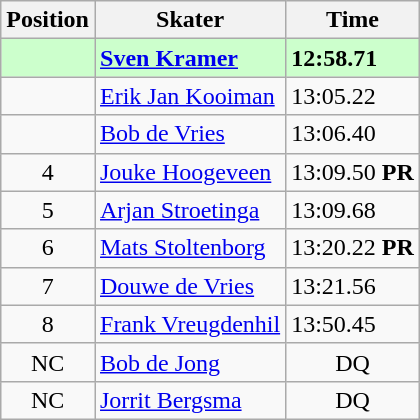<table class="wikitable">
<tr>
<th>Position</th>
<th>Skater</th>
<th>Time</th>
</tr>
<tr bgcolor=ccffcc>
<td align="center"></td>
<td><strong><a href='#'>Sven Kramer</a></strong></td>
<td><strong>12:58.71</strong></td>
</tr>
<tr>
<td align="center"></td>
<td><a href='#'>Erik Jan Kooiman</a></td>
<td>13:05.22</td>
</tr>
<tr>
<td align="center"></td>
<td><a href='#'>Bob de Vries</a></td>
<td>13:06.40</td>
</tr>
<tr>
<td align="center">4</td>
<td><a href='#'>Jouke Hoogeveen</a></td>
<td>13:09.50 <strong>PR</strong></td>
</tr>
<tr>
<td align="center">5</td>
<td><a href='#'>Arjan Stroetinga</a></td>
<td>13:09.68</td>
</tr>
<tr>
<td align="center">6</td>
<td><a href='#'>Mats Stoltenborg</a></td>
<td>13:20.22 <strong>PR</strong></td>
</tr>
<tr>
<td align="center">7</td>
<td><a href='#'>Douwe de Vries</a></td>
<td>13:21.56</td>
</tr>
<tr>
<td align="center">8</td>
<td><a href='#'>Frank Vreugdenhil</a></td>
<td>13:50.45</td>
</tr>
<tr>
<td align="center">NC</td>
<td><a href='#'>Bob de Jong</a></td>
<td align="center">DQ</td>
</tr>
<tr>
<td align="center">NC</td>
<td><a href='#'>Jorrit Bergsma</a></td>
<td align="center">DQ</td>
</tr>
</table>
